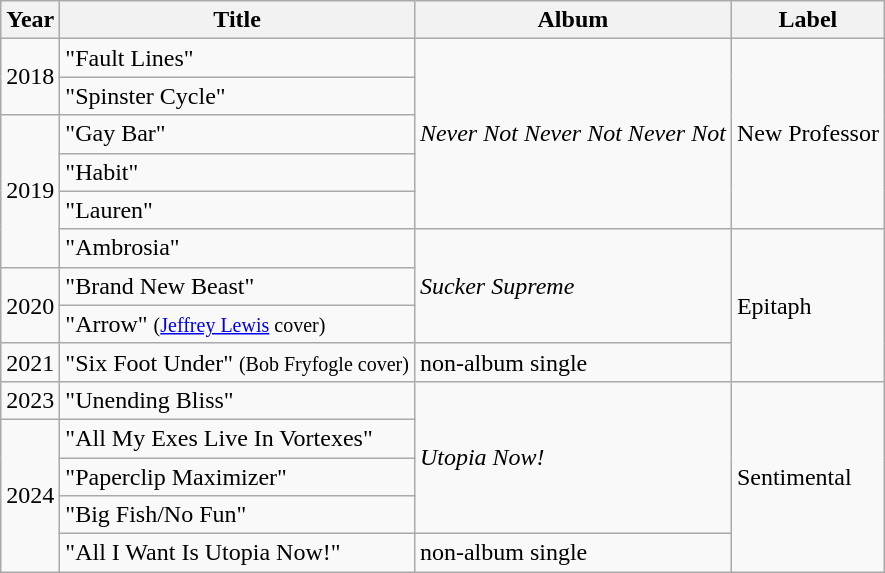<table class="wikitable">
<tr>
<th>Year</th>
<th>Title</th>
<th>Album</th>
<th>Label</th>
</tr>
<tr>
<td rowspan="2">2018</td>
<td>"Fault Lines"</td>
<td rowspan="5"><em>Never Not Never Not Never Not</em></td>
<td rowspan="5">New Professor</td>
</tr>
<tr>
<td>"Spinster Cycle"</td>
</tr>
<tr>
<td rowspan="4">2019</td>
<td>"Gay Bar"</td>
</tr>
<tr>
<td>"Habit"</td>
</tr>
<tr>
<td>"Lauren"</td>
</tr>
<tr>
<td>"Ambrosia"</td>
<td rowspan="3"><em>Sucker Supreme</em></td>
<td rowspan="4">Epitaph</td>
</tr>
<tr>
<td rowspan="2">2020</td>
<td>"Brand New Beast"</td>
</tr>
<tr>
<td>"Arrow" <small>(<a href='#'>Jeffrey Lewis</a> cover)</small></td>
</tr>
<tr>
<td>2021</td>
<td>"Six Foot Under" <small>(Bob Fryfogle cover)</small></td>
<td>non-album single</td>
</tr>
<tr>
<td>2023</td>
<td>"Unending Bliss"</td>
<td rowspan="4"><em>Utopia Now!</em></td>
<td rowspan="5">Sentimental</td>
</tr>
<tr>
<td rowspan="4">2024</td>
<td>"All My Exes Live In Vortexes"</td>
</tr>
<tr>
<td>"Paperclip Maximizer"</td>
</tr>
<tr>
<td>"Big Fish/No Fun"</td>
</tr>
<tr>
<td>"All I Want Is Utopia Now!"</td>
<td>non-album single</td>
</tr>
</table>
